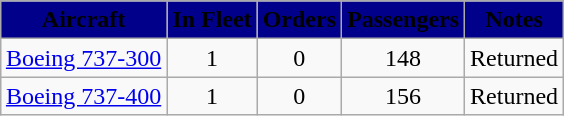<table class="wikitable" style="margin: 1em auto;">
<tr>
<th style="background-color:darkblue;"><span>Aircraft</span></th>
<th style="background-color:darkblue;"><span>In Fleet</span></th>
<th style="background-color:darkblue;"><span>Orders</span></th>
<th style="background-color:darkblue;"><span>Passengers</span></th>
<th style="background-color:darkblue;"><span>Notes</span></th>
</tr>
<tr>
<td><a href='#'>Boeing 737-300</a></td>
<td align=center>1</td>
<td align=center>0</td>
<td align=center>148</td>
<td>Returned</td>
</tr>
<tr>
<td><a href='#'>Boeing 737-400</a></td>
<td align=center>1</td>
<td align=center>0</td>
<td align=center>156</td>
<td>Returned</td>
</tr>
</table>
